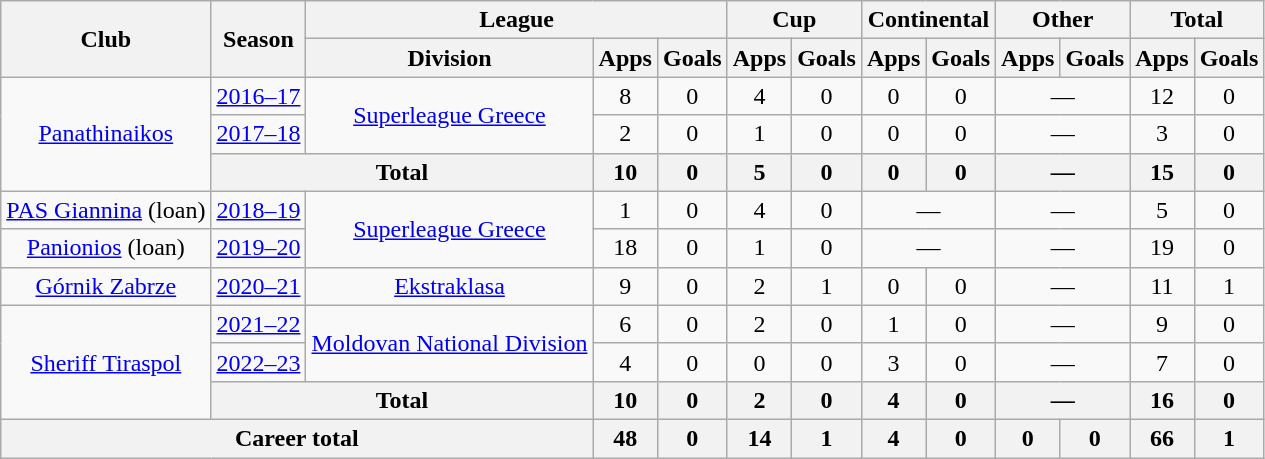<table class="wikitable" style="text-align:center">
<tr>
<th rowspan=2>Club</th>
<th rowspan=2>Season</th>
<th colspan=3>League</th>
<th colspan=2>Cup</th>
<th colspan=2>Continental</th>
<th colspan=2>Other</th>
<th colspan=2>Total</th>
</tr>
<tr>
<th>Division</th>
<th>Apps</th>
<th>Goals</th>
<th>Apps</th>
<th>Goals</th>
<th>Apps</th>
<th>Goals</th>
<th>Apps</th>
<th>Goals</th>
<th>Apps</th>
<th>Goals</th>
</tr>
<tr>
<td rowspan="3"><a href='#'>Panathinaikos</a></td>
<td><a href='#'>2016–17</a></td>
<td rowspan="2"><a href='#'>Superleague Greece</a></td>
<td>8</td>
<td>0</td>
<td>4</td>
<td>0</td>
<td>0</td>
<td>0</td>
<td colspan="2">—</td>
<td>12</td>
<td>0</td>
</tr>
<tr>
<td><a href='#'>2017–18</a></td>
<td>2</td>
<td>0</td>
<td>1</td>
<td>0</td>
<td>0</td>
<td>0</td>
<td colspan="2">—</td>
<td>3</td>
<td>0</td>
</tr>
<tr>
<th colspan="2">Total</th>
<th>10</th>
<th>0</th>
<th>5</th>
<th>0</th>
<th>0</th>
<th>0</th>
<th colspan="2">—</th>
<th>15</th>
<th>0</th>
</tr>
<tr>
<td><a href='#'>PAS Giannina</a> (loan)</td>
<td><a href='#'>2018–19</a></td>
<td rowspan="2"><a href='#'>Superleague Greece</a></td>
<td>1</td>
<td>0</td>
<td>4</td>
<td>0</td>
<td colspan="2">—</td>
<td colspan="2">—</td>
<td>5</td>
<td>0</td>
</tr>
<tr>
<td><a href='#'>Panionios</a> (loan)</td>
<td><a href='#'>2019–20</a></td>
<td>18</td>
<td>0</td>
<td>1</td>
<td>0</td>
<td colspan="2">—</td>
<td colspan="2">—</td>
<td>19</td>
<td>0</td>
</tr>
<tr>
<td><a href='#'>Górnik Zabrze</a></td>
<td><a href='#'>2020–21</a></td>
<td><a href='#'>Ekstraklasa</a></td>
<td>9</td>
<td>0</td>
<td>2</td>
<td>1</td>
<td>0</td>
<td>0</td>
<td colspan="2">—</td>
<td>11</td>
<td>1</td>
</tr>
<tr>
<td rowspan="3"><a href='#'>Sheriff Tiraspol</a></td>
<td><a href='#'>2021–22</a></td>
<td rowspan="2"><a href='#'>Moldovan National Division</a></td>
<td>6</td>
<td>0</td>
<td>2</td>
<td>0</td>
<td>1</td>
<td>0</td>
<td colspan="2">—</td>
<td>9</td>
<td>0</td>
</tr>
<tr>
<td><a href='#'>2022–23</a></td>
<td>4</td>
<td>0</td>
<td>0</td>
<td>0</td>
<td>3</td>
<td>0</td>
<td colspan="2">—</td>
<td>7</td>
<td>0</td>
</tr>
<tr>
<th colspan="2">Total</th>
<th>10</th>
<th>0</th>
<th>2</th>
<th>0</th>
<th>4</th>
<th>0</th>
<th colspan="2">—</th>
<th>16</th>
<th>0</th>
</tr>
<tr>
<th colspan=3>Career total</th>
<th>48</th>
<th>0</th>
<th>14</th>
<th>1</th>
<th>4</th>
<th>0</th>
<th>0</th>
<th>0</th>
<th>66</th>
<th>1</th>
</tr>
</table>
